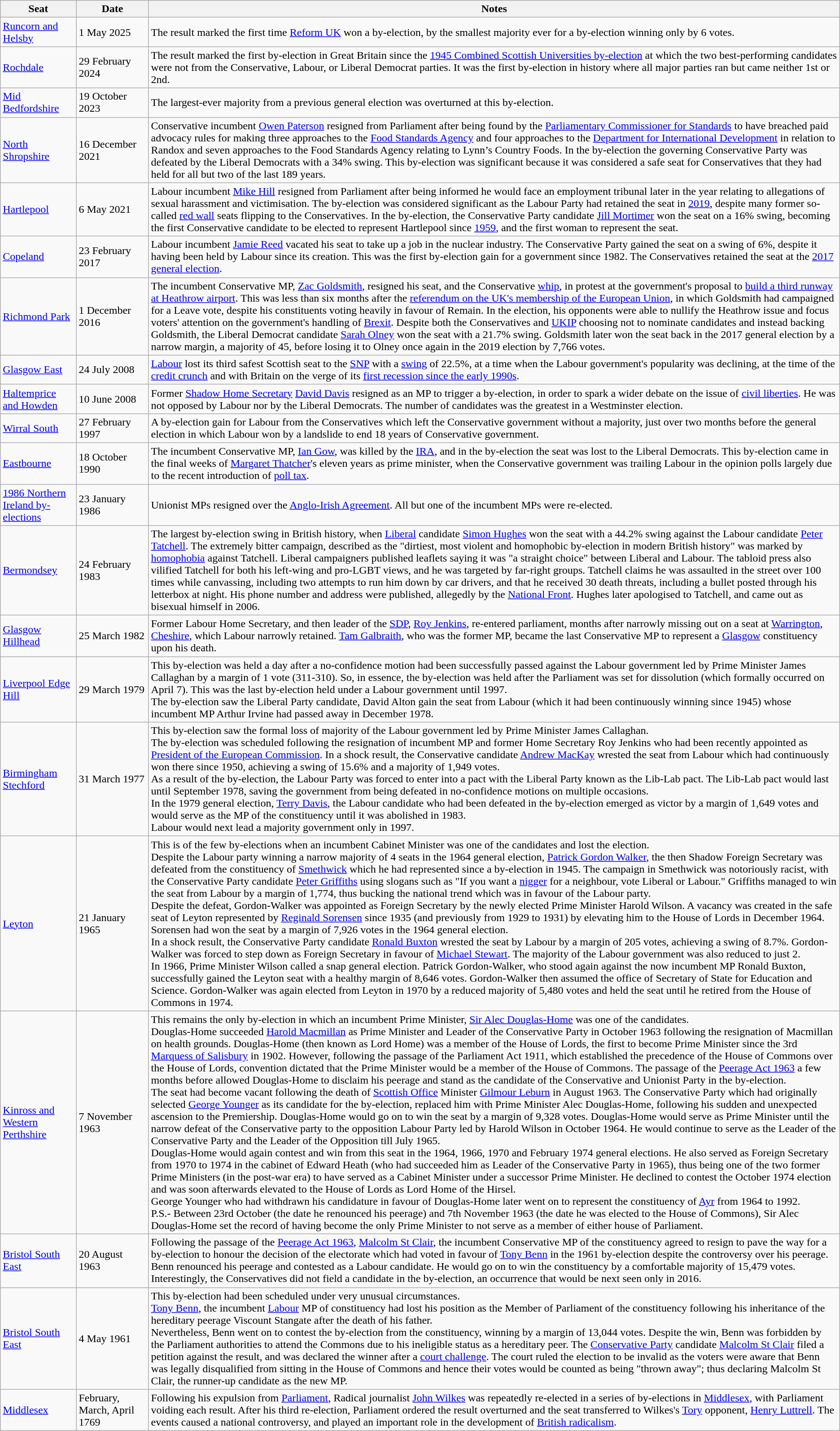<table class="wikitable">
<tr>
<th>Seat</th>
<th>Date</th>
<th>Notes</th>
</tr>
<tr>
<td><a href='#'>Runcorn and Helsby</a></td>
<td>1 May 2025</td>
<td>The result marked the first time <a href='#'>Reform UK</a> won a by-election, by the smallest majority ever for a by-election winning only by 6 votes.</td>
</tr>
<tr>
<td><a href='#'>Rochdale</a></td>
<td>29 February 2024</td>
<td>The result marked the first by-election in Great Britain since the <a href='#'>1945 Combined Scottish Universities by-election</a> at which the two best-performing candidates were not from the Conservative, Labour, or Liberal Democrat parties. It was the first by-election in history where all major parties ran but came neither 1st or 2nd.</td>
</tr>
<tr>
<td><a href='#'>Mid Bedfordshire</a></td>
<td>19 October 2023</td>
<td>The largest-ever majority from a previous general election was overturned at this by-election.</td>
</tr>
<tr>
<td><a href='#'>North Shropshire</a></td>
<td>16 December 2021</td>
<td>Conservative incumbent <a href='#'>Owen Paterson</a> resigned from Parliament after being found by the <a href='#'>Parliamentary Commissioner for Standards</a> to have breached paid advocacy rules for making three approaches to the <a href='#'>Food Standards Agency</a> and four approaches to the <a href='#'>Department for International Development</a> in relation to Randox and seven approaches to the Food Standards Agency relating to Lynn’s Country Foods. In the by-election the governing Conservative Party was defeated by the Liberal Democrats with a 34% swing. This by-election was significant because it was considered a safe seat for Conservatives that they had held for all but two of the last 189 years.</td>
</tr>
<tr>
<td><a href='#'>Hartlepool</a></td>
<td>6 May 2021</td>
<td>Labour incumbent <a href='#'>Mike Hill</a> resigned from Parliament after being informed he would face an employment tribunal later in the year relating to allegations of sexual harassment and victimisation. The by-election was considered significant as the Labour Party had retained the seat in <a href='#'>2019</a>, despite many former so-called <a href='#'>red wall</a> seats flipping to the Conservatives. In the by-election, the Conservative Party candidate <a href='#'>Jill Mortimer</a> won the seat on a 16% swing, becoming the first Conservative candidate to be elected to represent Hartlepool since <a href='#'>1959</a>, and the first woman to represent the seat.</td>
</tr>
<tr>
<td><a href='#'>Copeland</a></td>
<td>23 February 2017</td>
<td>Labour incumbent <a href='#'>Jamie Reed</a> vacated his seat to take up a job in the nuclear industry. The Conservative Party gained the seat on a swing of 6%, despite it having been held by Labour since its creation. This was the first by-election gain for a government since 1982. The Conservatives retained the seat at the <a href='#'>2017 general election</a>.</td>
</tr>
<tr>
<td><a href='#'>Richmond Park</a></td>
<td>1 December 2016</td>
<td>The incumbent Conservative MP, <a href='#'>Zac Goldsmith</a>, resigned his seat, and the Conservative <a href='#'>whip</a>, in protest at the government's proposal to <a href='#'>build a third runway at Heathrow airport</a>. This was less than six months after the <a href='#'>referendum on the UK's membership of the European Union</a>, in which Goldsmith had campaigned for a Leave vote, despite his constituents voting heavily in favour of Remain. In the election, his opponents were able to nullify the Heathrow issue and focus voters' attention on the government's handling of <a href='#'>Brexit</a>. Despite both the Conservatives and <a href='#'>UKIP</a> choosing not to nominate candidates and instead backing Goldsmith, the Liberal Democrat candidate <a href='#'>Sarah Olney</a> won the seat with a 21.7% swing. Goldsmith later won the seat back in the 2017 general election by a narrow margin, a majority of 45, before losing it to Olney once again in the 2019 election by 7,766 votes.</td>
</tr>
<tr>
<td><a href='#'>Glasgow East</a></td>
<td>24 July 2008</td>
<td><a href='#'>Labour</a> lost its third safest Scottish seat to the <a href='#'>SNP</a> with a <a href='#'>swing</a> of 22.5%, at a time when the Labour government's popularity was declining, at the time of the <a href='#'>credit crunch</a> and with Britain on the verge of its <a href='#'>first recession since the early 1990s</a>.</td>
</tr>
<tr>
<td><a href='#'>Haltemprice and Howden</a></td>
<td width="100pt">10 June 2008</td>
<td>Former <a href='#'>Shadow Home Secretary</a> <a href='#'>David Davis</a> resigned as an MP to trigger a by-election, in order to spark a wider debate on the issue of <a href='#'>civil liberties</a>. He was not opposed by Labour nor by the Liberal Democrats. The number of candidates was the greatest in a Westminster election.</td>
</tr>
<tr>
<td><a href='#'>Wirral South</a></td>
<td>27 February 1997</td>
<td>A by-election gain for Labour from the Conservatives which left the Conservative government without a majority, just over two months before the general election in which Labour won by a landslide to end 18 years of Conservative government.</td>
</tr>
<tr>
<td><a href='#'>Eastbourne</a></td>
<td>18 October 1990</td>
<td>The incumbent Conservative MP, <a href='#'>Ian Gow</a>, was killed by the <a href='#'>IRA</a>, and in the by-election the seat was lost to the Liberal Democrats. This by-election came in the final weeks of <a href='#'>Margaret Thatcher</a>'s eleven years as prime minister, when the Conservative government was trailing Labour in the opinion polls largely due to the recent introduction of <a href='#'>poll tax</a>.</td>
</tr>
<tr>
<td><a href='#'>1986 Northern Ireland by-elections</a></td>
<td>23 January 1986</td>
<td>Unionist MPs resigned over the <a href='#'>Anglo-Irish Agreement</a>. All but one of the incumbent MPs were re-elected.</td>
</tr>
<tr>
<td><a href='#'>Bermondsey</a></td>
<td>24 February 1983</td>
<td>The largest by-election swing in British history, when <a href='#'>Liberal</a> candidate <a href='#'>Simon Hughes</a> won the seat with a 44.2% swing against the Labour candidate <a href='#'>Peter Tatchell</a>. The extremely bitter campaign, described as the "dirtiest, most violent and homophobic by-election in modern British history" was marked by <a href='#'>homophobia</a> against Tatchell. Liberal campaigners published leaflets saying it was "a straight choice" between Liberal and Labour. The tabloid press also vilified Tatchell for both his left-wing and pro-LGBT views, and he was targeted by far-right groups. Tatchell claims he was assaulted in the street over 100 times while canvassing, including two attempts to run him down by car drivers, and that he received 30 death threats, including a bullet posted through his letterbox at night. His phone number and address were published, allegedly by the <a href='#'>National Front</a>. Hughes later apologised to Tatchell, and came out as bisexual himself in 2006.</td>
</tr>
<tr>
<td><a href='#'>Glasgow Hillhead</a></td>
<td>25 March 1982</td>
<td>Former Labour Home Secretary, and then leader of the <a href='#'>SDP</a>, <a href='#'>Roy Jenkins</a>, re-entered parliament, months after narrowly missing out on a seat at <a href='#'>Warrington</a>, <a href='#'>Cheshire</a>, which Labour narrowly retained. <a href='#'>Tam Galbraith</a>, who was the former MP, became the last Conservative MP to represent a <a href='#'>Glasgow</a> constituency upon his death.</td>
</tr>
<tr>
<td><a href='#'>Liverpool Edge Hill</a></td>
<td>29 March 1979</td>
<td>This by-election was held a day after a no-confidence motion had been successfully passed against the Labour government led by Prime Minister James Callaghan by a margin of 1 vote (311-310). So, in essence, the by-election was held after the Parliament was set for dissolution (which formally occurred on April 7). This was the last by-election held under a Labour government until 1997.<br>The by-election saw the Liberal Party candidate, David Alton gain the seat from Labour (which it had been continuously winning since 1945) whose incumbent MP Arthur Irvine had passed away in December 1978.</td>
</tr>
<tr>
<td><a href='#'>Birmingham Stechford</a></td>
<td>31 March 1977</td>
<td>This by-election saw the formal loss of majority of the Labour government led by Prime Minister James Callaghan.<br>The by-election was scheduled following the resignation of incumbent MP and former Home Secretary Roy Jenkins who had been recently appointed as <a href='#'>President of the European Commission</a>. In a shock result, the Conservative candidate <a href='#'>Andrew MacKay</a> wrested the seat from Labour which had continuously won there since 1950, achieving a swing of 15.6% and a majority of 1,949 votes.<br>As a result of the by-election, the Labour Party was forced to enter into a pact with the Liberal Party known as the Lib-Lab pact. The Lib-Lab pact would last until September 1978, saving the government from being defeated in no-confidence motions on multiple occasions.<br>In the 1979 general election, <a href='#'>Terry Davis</a>, the Labour candidate who had been defeated in the by-election emerged as victor by a margin of 1,649 votes and would serve as the MP of the constituency until it was abolished in 1983.<br>Labour would next lead a majority government only in 1997.</td>
</tr>
<tr>
<td><a href='#'>Leyton</a></td>
<td>21 January 1965</td>
<td>This is of the few by-elections when an incumbent Cabinet Minister was one of the candidates and lost the election.<br>Despite the Labour party winning a narrow majority of 4 seats in the 1964 general election, <a href='#'>Patrick Gordon Walker</a>, the then Shadow Foreign Secretary was defeated from the constituency of <a href='#'>Smethwick</a> which he had represented since a by-election in 1945. The campaign in Smethwick was notoriously racist, with the Conservative Party candidate <a href='#'>Peter Griffiths</a> using slogans such as "If you want a <a href='#'>nigger</a> for a neighbour, vote Liberal or Labour." Griffiths managed to win the seat from Labour by a margin of 1,774, thus bucking the national trend which was in favour of the Labour party.<br>Despite the defeat, Gordon-Walker was appointed as Foreign Secretary by the newly elected Prime Minister Harold Wilson. A vacancy was created in the safe seat of Leyton represented by <a href='#'>Reginald Sorensen</a> since 1935 (and previously from 1929 to 1931) by elevating him to the House of Lords in December 1964. Sorensen had won the seat by a margin of 7,926 votes in the 1964 general election.<br>In a shock result, the Conservative Party candidate <a href='#'>Ronald Buxton</a> wrested the seat by Labour by a margin of 205 votes, achieving a swing of 8.7%. Gordon-Walker was forced to step down as Foreign Secretary in favour of <a href='#'>Michael Stewart</a>. The majority of the Labour government was also reduced to just 2.<br>In 1966, Prime Minister Wilson called a snap general election. Patrick Gordon-Walker, who stood again against the now incumbent MP Ronald Buxton, successfully gained the Leyton seat with a healthy margin of 8,646 votes. Gordon-Walker then assumed the office of Secretary of State for Education and Science. Gordon-Walker was again elected from Leyton in 1970 by a reduced majority of 5,480 votes and held the seat until he retired from the House of Commons in 1974.</td>
</tr>
<tr>
<td><a href='#'>Kinross and Western Perthshire</a></td>
<td>7 November 1963</td>
<td>This remains the only by-election in which an incumbent Prime Minister, <a href='#'>Sir Alec Douglas-Home</a> was one of the candidates.<br>Douglas-Home succeeded <a href='#'>Harold Macmillan</a> as Prime Minister and Leader of the Conservative Party in October 1963 following the resignation of Macmillan on health grounds. Douglas-Home (then known as Lord Home) was a member of the House of Lords, the first to become Prime Minister since the 3rd <a href='#'>Marquess of Salisbury</a> in 1902. However, following the passage of the Parliament Act 1911, which established the precedence of the House of Commons over the House of Lords, convention dictated that the Prime Minister would be a member of the House of Commons. The passage of the <a href='#'>Peerage Act 1963</a> a few months before allowed Douglas-Home to disclaim his peerage and stand as the candidate of the Conservative and Unionist Party in the by-election.<br>The seat had become vacant following the death of <a href='#'>Scottish Office</a> Minister <a href='#'>Gilmour Leburn</a> in August 1963. The Conservative Party which had originally selected <a href='#'>George Younger</a> as its candidate for the by-election, replaced him with Prime Minister Alec Douglas-Home, following his sudden and unexpected ascension to the Premiership. Douglas-Home would go on to win the seat by a margin of 9,328 votes. Douglas-Home would serve as Prime Minister until the narrow defeat of the Conservative party to the opposition Labour Party led by Harold Wilson in October 1964. He would continue to serve as the Leader of the Conservative Party and the Leader of the Opposition till July 1965.<br>Douglas-Home would again contest and win from this seat in the 1964, 1966, 1970 and February 1974 general elections. He also served as Foreign Secretary from 1970 to 1974 in the cabinet of Edward Heath (who had succeeded him as Leader of the Conservative Party in 1965), thus being one of the two former Prime Ministers (in the post-war era) to have served as a Cabinet Minister under a successor Prime Minister. He declined to contest the October 1974 election and was soon afterwards elevated to the House of Lords as Lord Home of the Hirsel.<br>George Younger who had withdrawn his candidature in favour of Douglas-Home later went on to represent the constituency of <a href='#'>Ayr</a> from 1964 to 1992.<br>P.S.-  Between 23rd October (the date he renounced his peerage) and 7th November 1963 (the date he was elected to the House of Commons), Sir Alec Douglas-Home set the record of having become the only Prime Minister to not serve as a member of either house of Parliament.</td>
</tr>
<tr>
<td><a href='#'>Bristol South East</a></td>
<td>20 August 1963</td>
<td>Following the passage of the <a href='#'>Peerage Act 1963</a>, <a href='#'>Malcolm St Clair</a>, the incumbent Conservative MP of the constituency agreed to resign to pave the way for a by-election to honour the decision of the electorate which had voted in favour of <a href='#'>Tony Benn</a> in the 1961 by-election despite the controversy over his peerage.<br>Benn renounced his peerage and contested as a Labour candidate. He would go on to win the constituency by a comfortable majority of 15,479 votes.
Interestingly, the Conservatives did not field a candidate in the by-election, an occurrence that would be next seen only in 2016.</td>
</tr>
<tr>
<td><a href='#'>Bristol South East</a></td>
<td>4 May 1961</td>
<td>This by-election had been scheduled under very unusual circumstances.<br><a href='#'>Tony Benn</a>, the incumbent <a href='#'>Labour</a> MP of constituency had lost his position as the Member of Parliament of the constituency following his inheritance of the hereditary peerage Viscount Stangate after the death of his father.<br>Nevertheless, Benn went on to contest the by-election from the constituency, winning by a margin of 13,044 votes. Despite the win, Benn was forbidden by the Parliament authorities to attend the Commons due to his ineligible status as a hereditary peer. The <a href='#'>Conservative Party</a> candidate <a href='#'>Malcolm St Clair</a> filed a petition against the result, and was declared the winner after a <a href='#'>court challenge</a>. The court ruled the election to be invalid as the voters were aware that Benn was legally disqualified from sitting in the House of Commons and hence their votes would be counted as being "thrown away"; thus declaring Malcolm St Clair, the runner-up candidate as the new MP.</td>
</tr>
<tr>
<td><a href='#'>Middlesex</a></td>
<td>February, March, April 1769</td>
<td>Following his expulsion from <a href='#'>Parliament</a>, Radical journalist <a href='#'>John Wilkes</a> was repeatedly re-elected in a series of by-elections in <a href='#'>Middlesex</a>, with Parliament voiding each result. After his third re-election, Parliament ordered the result overturned and the seat transferred to Wilkes's <a href='#'>Tory</a> opponent, <a href='#'>Henry Luttrell</a>. The events caused a national controversy, and played an important role in the development of <a href='#'>British radicalism</a>.</td>
</tr>
</table>
